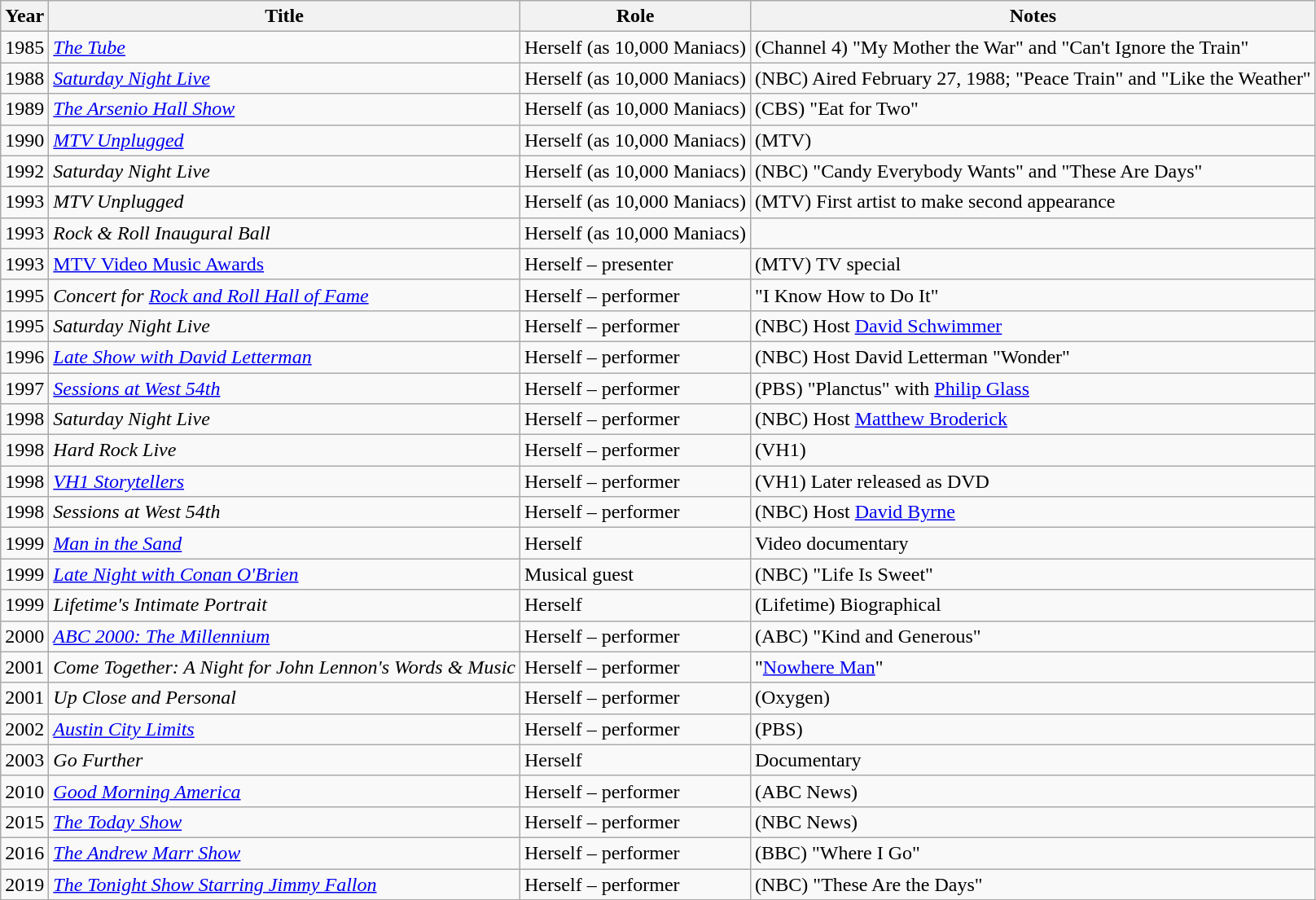<table class="wikitable">
<tr>
<th>Year</th>
<th>Title</th>
<th>Role</th>
<th>Notes</th>
</tr>
<tr>
<td>1985</td>
<td><em><a href='#'>The Tube</a></em></td>
<td>Herself (as 10,000 Maniacs)</td>
<td>(Channel 4) "My Mother the War" and "Can't Ignore the Train"</td>
</tr>
<tr>
<td>1988</td>
<td><em><a href='#'>Saturday Night Live</a></em></td>
<td>Herself (as 10,000 Maniacs)</td>
<td>(NBC) Aired February 27, 1988; "Peace Train" and "Like the Weather"</td>
</tr>
<tr>
<td>1989</td>
<td><em><a href='#'>The Arsenio Hall Show</a></em></td>
<td>Herself (as 10,000 Maniacs)</td>
<td>(CBS) "Eat for Two"</td>
</tr>
<tr>
<td>1990</td>
<td><em><a href='#'>MTV Unplugged</a></em></td>
<td>Herself (as 10,000 Maniacs)</td>
<td>(MTV)</td>
</tr>
<tr>
<td>1992</td>
<td><em>Saturday Night Live</em></td>
<td>Herself (as 10,000 Maniacs)</td>
<td>(NBC) "Candy Everybody Wants" and "These Are Days"</td>
</tr>
<tr>
<td>1993</td>
<td><em>MTV Unplugged</em></td>
<td>Herself (as 10,000 Maniacs)</td>
<td>(MTV) First artist to make second appearance</td>
</tr>
<tr>
<td>1993</td>
<td><em>Rock & Roll Inaugural Ball</em></td>
<td>Herself (as 10,000 Maniacs)</td>
<td></td>
</tr>
<tr>
<td>1993</td>
<td><a href='#'>MTV Video Music Awards</a></td>
<td>Herself – presenter</td>
<td>(MTV) TV special</td>
</tr>
<tr>
<td>1995</td>
<td><em>Concert for <a href='#'>Rock and Roll Hall of Fame</a></em></td>
<td>Herself – performer</td>
<td>"I Know How to Do It"</td>
</tr>
<tr>
<td>1995</td>
<td><em>Saturday Night Live</em></td>
<td>Herself – performer</td>
<td>(NBC) Host <a href='#'>David Schwimmer</a></td>
</tr>
<tr>
<td>1996</td>
<td><em><a href='#'>Late Show with David Letterman</a></em></td>
<td>Herself – performer</td>
<td>(NBC) Host David Letterman "Wonder"</td>
</tr>
<tr>
<td>1997</td>
<td><em><a href='#'>Sessions at West 54th</a></em></td>
<td>Herself – performer</td>
<td>(PBS) "Planctus" with <a href='#'>Philip Glass</a></td>
</tr>
<tr>
<td>1998</td>
<td><em>Saturday Night Live</em></td>
<td>Herself – performer</td>
<td>(NBC) Host <a href='#'>Matthew Broderick</a></td>
</tr>
<tr>
<td>1998</td>
<td><em>Hard Rock Live</em></td>
<td>Herself – performer</td>
<td>(VH1)</td>
</tr>
<tr>
<td>1998</td>
<td><em><a href='#'>VH1 Storytellers</a></em></td>
<td>Herself – performer</td>
<td>(VH1) Later released as DVD</td>
</tr>
<tr>
<td>1998</td>
<td><em>Sessions at West 54th</em></td>
<td>Herself – performer</td>
<td>(NBC) Host <a href='#'>David Byrne</a></td>
</tr>
<tr>
<td>1999</td>
<td><em><a href='#'>Man in the Sand</a></em></td>
<td>Herself</td>
<td>Video documentary</td>
</tr>
<tr>
<td>1999</td>
<td><em><a href='#'>Late Night with Conan O'Brien</a></em></td>
<td>Musical guest</td>
<td>(NBC) "Life Is Sweet"</td>
</tr>
<tr>
<td>1999</td>
<td><em>Lifetime's Intimate Portrait</em></td>
<td>Herself</td>
<td>(Lifetime) Biographical</td>
</tr>
<tr>
<td>2000</td>
<td><em><a href='#'>ABC 2000: The Millennium</a></em></td>
<td>Herself – performer</td>
<td>(ABC) "Kind and Generous"</td>
</tr>
<tr>
<td>2001</td>
<td><em>Come Together: A Night for John Lennon's Words & Music</em></td>
<td>Herself – performer</td>
<td>"<a href='#'>Nowhere Man</a>"</td>
</tr>
<tr>
<td>2001</td>
<td><em>Up Close and Personal</em></td>
<td>Herself – performer</td>
<td>(Oxygen)</td>
</tr>
<tr>
<td>2002</td>
<td><em><a href='#'>Austin City Limits</a></em></td>
<td>Herself – performer</td>
<td>(PBS)</td>
</tr>
<tr>
<td>2003</td>
<td><em>Go Further</em></td>
<td>Herself</td>
<td>Documentary</td>
</tr>
<tr>
<td>2010</td>
<td><em><a href='#'>Good Morning America</a></em></td>
<td>Herself – performer</td>
<td>(ABC News)</td>
</tr>
<tr>
<td>2015</td>
<td><em><a href='#'>The Today Show</a></em></td>
<td>Herself – performer</td>
<td>(NBC News)</td>
</tr>
<tr>
<td>2016</td>
<td><em><a href='#'>The Andrew Marr Show</a></em></td>
<td>Herself – performer</td>
<td>(BBC) "Where I Go"</td>
</tr>
<tr>
<td>2019</td>
<td><em><a href='#'>The Tonight Show Starring Jimmy Fallon</a></em></td>
<td>Herself – performer</td>
<td>(NBC) "These Are the Days"</td>
</tr>
</table>
